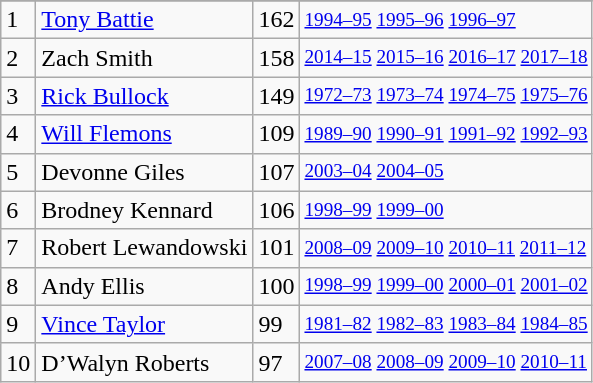<table class="wikitable">
<tr>
</tr>
<tr>
<td>1</td>
<td><a href='#'>Tony Battie</a></td>
<td>162</td>
<td style="font-size:80%;"><a href='#'>1994–95</a> <a href='#'>1995–96</a> <a href='#'>1996–97</a></td>
</tr>
<tr>
<td>2</td>
<td>Zach Smith</td>
<td>158</td>
<td style="font-size:80%;"><a href='#'>2014–15</a> <a href='#'>2015–16</a> <a href='#'>2016–17</a> <a href='#'>2017–18</a></td>
</tr>
<tr>
<td>3</td>
<td><a href='#'>Rick Bullock</a></td>
<td>149</td>
<td style="font-size:80%;"><a href='#'>1972–73</a> <a href='#'>1973–74</a> <a href='#'>1974–75</a> <a href='#'>1975–76</a></td>
</tr>
<tr>
<td>4</td>
<td><a href='#'>Will Flemons</a></td>
<td>109</td>
<td style="font-size:80%;"><a href='#'>1989–90</a> <a href='#'>1990–91</a> <a href='#'>1991–92</a> <a href='#'>1992–93</a></td>
</tr>
<tr>
<td>5</td>
<td>Devonne Giles</td>
<td>107</td>
<td style="font-size:80%;"><a href='#'>2003–04</a> <a href='#'>2004–05</a></td>
</tr>
<tr>
<td>6</td>
<td>Brodney Kennard</td>
<td>106</td>
<td style="font-size:80%;"><a href='#'>1998–99</a> <a href='#'>1999–00</a></td>
</tr>
<tr>
<td>7</td>
<td>Robert Lewandowski</td>
<td>101</td>
<td style="font-size:80%;"><a href='#'>2008–09</a> <a href='#'>2009–10</a> <a href='#'>2010–11</a> <a href='#'>2011–12</a></td>
</tr>
<tr>
<td>8</td>
<td>Andy Ellis</td>
<td>100</td>
<td style="font-size:80%;"><a href='#'>1998–99</a> <a href='#'>1999–00</a> <a href='#'>2000–01</a> <a href='#'>2001–02</a></td>
</tr>
<tr>
<td>9</td>
<td><a href='#'>Vince Taylor</a></td>
<td>99</td>
<td style="font-size:80%;"><a href='#'>1981–82</a> <a href='#'>1982–83</a> <a href='#'>1983–84</a> <a href='#'>1984–85</a></td>
</tr>
<tr>
<td>10</td>
<td>D’Walyn Roberts</td>
<td>97</td>
<td style="font-size:80%;"><a href='#'>2007–08</a> <a href='#'>2008–09</a> <a href='#'>2009–10</a> <a href='#'>2010–11</a></td>
</tr>
</table>
